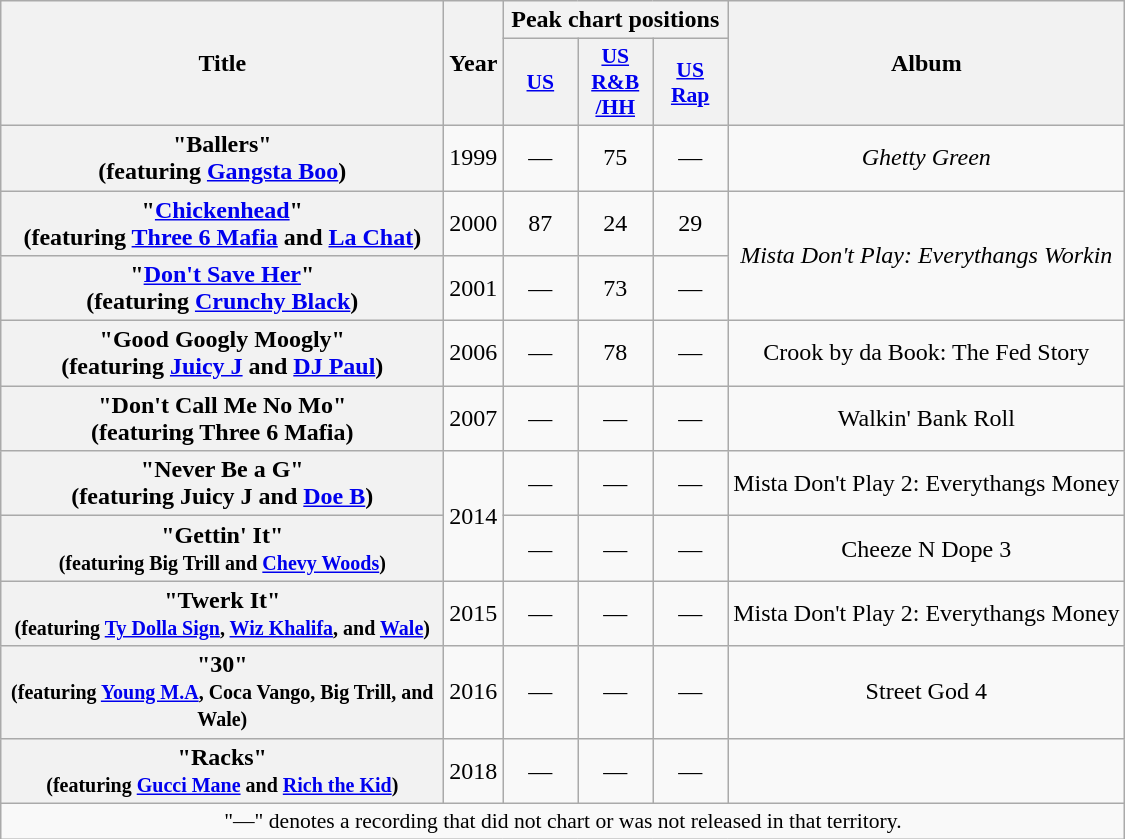<table class="wikitable plainrowheaders" style="text-align:center;">
<tr>
<th scope="col" rowspan="2" style="width:18em;">Title</th>
<th scope="col" rowspan="2">Year</th>
<th scope="col" colspan="3">Peak chart positions</th>
<th scope="col" rowspan="2">Album</th>
</tr>
<tr>
<th scope="col" style="width:3em;font-size:90%;"><a href='#'>US</a><br></th>
<th scope="col" style="width:3em;font-size:90%;"><a href='#'>US<br>R&B<br>/HH</a><br></th>
<th scope="col" style="width:3em;font-size:90%;"><a href='#'>US<br>Rap</a><br></th>
</tr>
<tr>
<th scope="row">"Ballers"<br><span>(featuring <a href='#'>Gangsta Boo</a>)</span></th>
<td>1999</td>
<td>—</td>
<td>75</td>
<td>—</td>
<td><em>Ghetty Green</em></td>
</tr>
<tr>
<th scope="row">"<a href='#'>Chickenhead</a>"<br><span>(featuring <a href='#'>Three 6 Mafia</a> and <a href='#'>La Chat</a>)</span></th>
<td>2000</td>
<td>87</td>
<td>24</td>
<td>29</td>
<td rowspan="2"><em>Mista Don't Play: Everythangs Workin<strong></td>
</tr>
<tr>
<th scope="row">"<a href='#'>Don't Save Her</a>"<br><span>(featuring <a href='#'>Crunchy Black</a>)</span></th>
<td>2001</td>
<td>—</td>
<td>73</td>
<td>—</td>
</tr>
<tr>
<th scope="row">"Good Googly Moogly"<br><span>(featuring <a href='#'>Juicy J</a> and <a href='#'>DJ Paul</a>)</span></th>
<td>2006</td>
<td>—</td>
<td>78</td>
<td>—</td>
<td></em>Crook by da Book: The Fed Story<em></td>
</tr>
<tr>
<th scope="row">"Don't Call Me No Mo"<br><span>(featuring Three 6 Mafia)</span></th>
<td>2007</td>
<td>—</td>
<td>—</td>
<td>—</td>
<td></em>Walkin' Bank Roll<em></td>
</tr>
<tr>
<th scope="row">"Never Be a G"<br><span>(featuring Juicy J and <a href='#'>Doe B</a>)</span></th>
<td rowspan="2">2014</td>
<td>—</td>
<td>—</td>
<td>—</td>
<td></em>Mista Don't Play 2: Everythangs Money<em></td>
</tr>
<tr>
<th scope="row">"Gettin' It"<br><small>(featuring Big Trill and <a href='#'>Chevy Woods</a>)</small></th>
<td>—</td>
<td>—</td>
<td>—</td>
<td></em>Cheeze N Dope 3<em></td>
</tr>
<tr>
<th scope="row">"Twerk It"<br><span><small>(featuring <a href='#'>Ty Dolla Sign</a>, <a href='#'>Wiz Khalifa</a>, and <a href='#'>Wale</a>)</small></span></th>
<td>2015</td>
<td>—</td>
<td>—</td>
<td>—</td>
<td></em>Mista Don't Play 2: Everythangs Money<em></td>
</tr>
<tr>
<th scope="row">"30"<br><span><small>(featuring <a href='#'>Young M.A</a>, Coca Vango, Big Trill, and Wale)</small></span></th>
<td>2016</td>
<td>—</td>
<td>—</td>
<td>—</td>
<td></em>Street God 4<em></td>
</tr>
<tr>
<th scope="row">"Racks"<br><span><small>(featuring <a href='#'>Gucci Mane</a> and <a href='#'>Rich the Kid</a>)</small></span></th>
<td>2018</td>
<td>—</td>
<td>—</td>
<td>—</td>
<td></em><em></td>
</tr>
<tr>
<td colspan="6" style="font-size:90%">"—" denotes a recording that did not chart or was not released in that territory.</td>
</tr>
</table>
